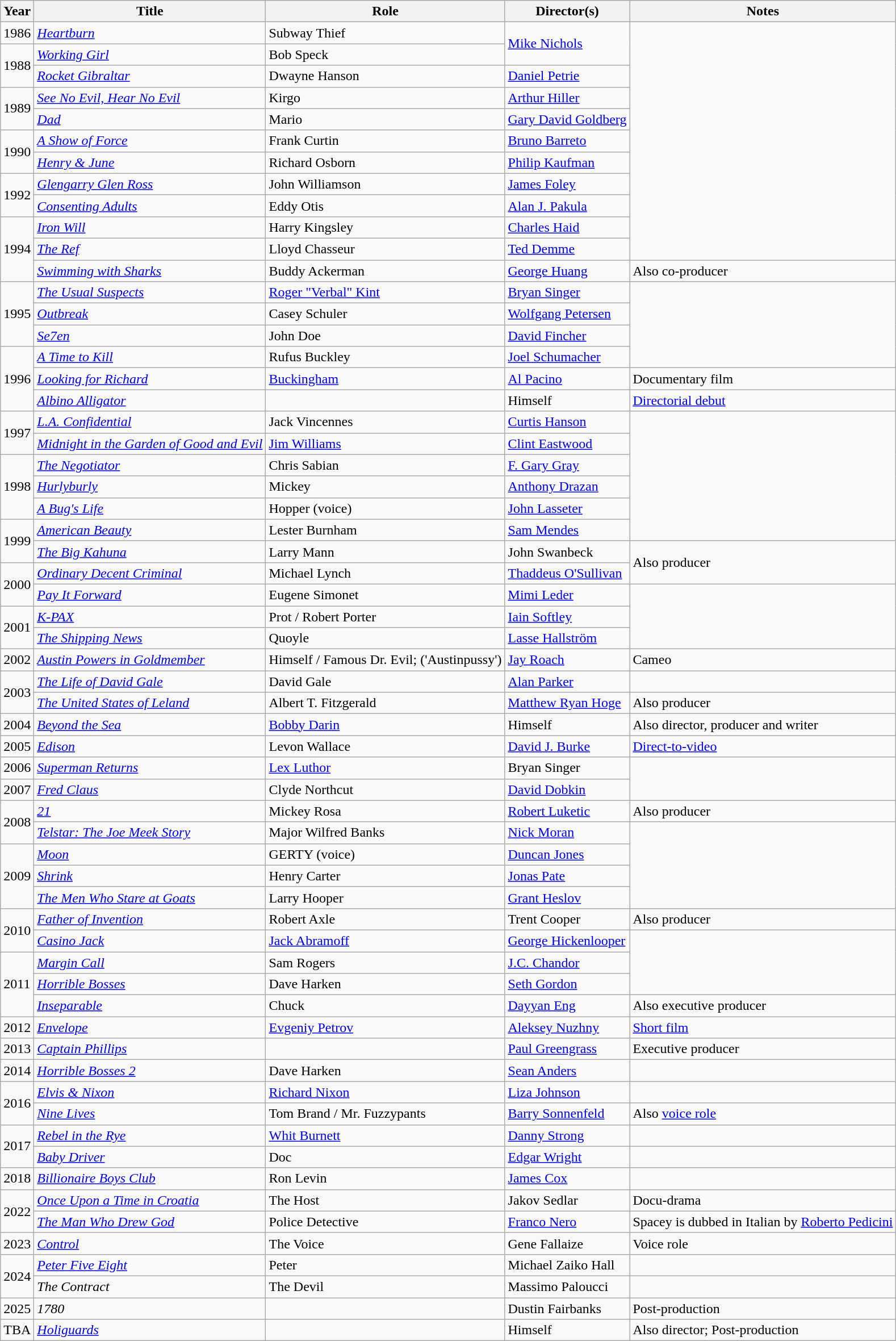<table class="wikitable sortable">
<tr>
<th>Year</th>
<th>Title</th>
<th>Role</th>
<th>Director(s)</th>
<th class=unsortable>Notes</th>
</tr>
<tr>
<td>1986</td>
<td><em><a href='#'>Heartburn</a></em></td>
<td>Subway Thief</td>
<td rowspan="2"><a href='#'>Mike Nichols</a></td>
<td rowspan="11"></td>
</tr>
<tr>
<td rowspan="2">1988</td>
<td><em><a href='#'>Working Girl</a></em></td>
<td>Bob Speck</td>
</tr>
<tr>
<td><em><a href='#'>Rocket Gibraltar</a></em></td>
<td>Dwayne Hanson</td>
<td><a href='#'>Daniel Petrie</a></td>
</tr>
<tr>
<td rowspan="2">1989</td>
<td><em><a href='#'>See No Evil, Hear No Evil</a></em></td>
<td>Kirgo</td>
<td><a href='#'>Arthur Hiller</a></td>
</tr>
<tr>
<td><em><a href='#'>Dad</a></em></td>
<td>Mario</td>
<td><a href='#'>Gary David Goldberg</a></td>
</tr>
<tr>
<td rowspan="2">1990</td>
<td><em><a href='#'>A Show of Force</a></em></td>
<td>Frank Curtin</td>
<td><a href='#'>Bruno Barreto</a></td>
</tr>
<tr>
<td><em><a href='#'>Henry & June</a></em></td>
<td>Richard Osborn</td>
<td><a href='#'>Philip Kaufman</a></td>
</tr>
<tr>
<td rowspan="2">1992</td>
<td><em><a href='#'>Glengarry Glen Ross</a></em></td>
<td>John Williamson</td>
<td><a href='#'>James Foley</a></td>
</tr>
<tr>
<td><em><a href='#'>Consenting Adults</a></em></td>
<td>Eddy Otis</td>
<td><a href='#'>Alan J. Pakula</a></td>
</tr>
<tr>
<td rowspan="3">1994</td>
<td><em><a href='#'>Iron Will</a></em></td>
<td>Harry Kingsley</td>
<td><a href='#'>Charles Haid</a></td>
</tr>
<tr>
<td><em><a href='#'>The Ref</a></em></td>
<td>Lloyd Chasseur</td>
<td><a href='#'>Ted Demme</a></td>
</tr>
<tr>
<td><em><a href='#'>Swimming with Sharks</a></em></td>
<td>Buddy Ackerman</td>
<td><a href='#'>George Huang</a></td>
<td>Also co-producer</td>
</tr>
<tr>
<td rowspan="3">1995</td>
<td><em><a href='#'>The Usual Suspects</a></em></td>
<td><a href='#'>Roger "Verbal" Kint</a></td>
<td><a href='#'>Bryan Singer</a></td>
<td rowspan="4"></td>
</tr>
<tr>
<td><em><a href='#'>Outbreak</a></em></td>
<td>Casey Schuler</td>
<td><a href='#'>Wolfgang Petersen</a></td>
</tr>
<tr>
<td><em><a href='#'>Se7en</a></em></td>
<td>John Doe</td>
<td><a href='#'>David Fincher</a></td>
</tr>
<tr>
<td rowspan="3">1996</td>
<td><em><a href='#'>A Time to Kill</a></em></td>
<td>Rufus Buckley</td>
<td><a href='#'>Joel Schumacher</a></td>
</tr>
<tr>
<td><em><a href='#'>Looking for Richard</a></em></td>
<td><a href='#'>Buckingham</a></td>
<td><a href='#'>Al Pacino</a></td>
<td>Documentary film</td>
</tr>
<tr>
<td><em><a href='#'>Albino Alligator</a></em></td>
<td></td>
<td>Himself</td>
<td><a href='#'>Directorial debut</a></td>
</tr>
<tr>
<td rowspan="2">1997</td>
<td><em><a href='#'>L.A. Confidential</a></em></td>
<td>Jack Vincennes</td>
<td><a href='#'>Curtis Hanson</a></td>
<td rowspan="6"></td>
</tr>
<tr>
<td><em><a href='#'>Midnight in the Garden of Good and Evil</a></em></td>
<td><a href='#'>Jim Williams</a></td>
<td><a href='#'>Clint Eastwood</a></td>
</tr>
<tr>
<td rowspan="3">1998</td>
<td><em><a href='#'>The Negotiator</a></em></td>
<td>Chris Sabian</td>
<td><a href='#'>F. Gary Gray</a></td>
</tr>
<tr>
<td><em><a href='#'>Hurlyburly</a></em></td>
<td>Mickey</td>
<td><a href='#'>Anthony Drazan</a></td>
</tr>
<tr>
<td><em><a href='#'>A Bug's Life</a></em></td>
<td>Hopper (voice)</td>
<td><a href='#'>John Lasseter</a></td>
</tr>
<tr>
<td rowspan="2">1999</td>
<td><em><a href='#'>American Beauty</a></em></td>
<td>Lester Burnham</td>
<td><a href='#'>Sam Mendes</a></td>
</tr>
<tr>
<td><em><a href='#'>The Big Kahuna</a></em></td>
<td>Larry Mann</td>
<td>John Swanbeck</td>
<td rowspan="2">Also producer</td>
</tr>
<tr>
<td rowspan="2">2000</td>
<td><em><a href='#'>Ordinary Decent Criminal</a></em></td>
<td>Michael Lynch</td>
<td><a href='#'>Thaddeus O'Sullivan</a></td>
</tr>
<tr>
<td><em><a href='#'>Pay It Forward</a></em></td>
<td>Eugene Simonet</td>
<td><a href='#'>Mimi Leder</a></td>
<td rowspan="3"></td>
</tr>
<tr>
<td rowspan="2">2001</td>
<td><em><a href='#'>K-PAX</a></em></td>
<td>Prot / Robert Porter</td>
<td><a href='#'>Iain Softley</a></td>
</tr>
<tr>
<td><em><a href='#'>The Shipping News</a></em></td>
<td>Quoyle</td>
<td><a href='#'>Lasse Hallström</a></td>
</tr>
<tr>
<td>2002</td>
<td><em><a href='#'>Austin Powers in Goldmember</a></em></td>
<td>Himself / Famous Dr. Evil; ('Austinpussy')</td>
<td><a href='#'>Jay Roach</a></td>
<td>Cameo</td>
</tr>
<tr>
<td rowspan="2">2003</td>
<td><em><a href='#'>The Life of David Gale</a></em></td>
<td>David Gale</td>
<td><a href='#'>Alan Parker</a></td>
<td></td>
</tr>
<tr>
<td><em><a href='#'>The United States of Leland</a></em></td>
<td>Albert T. Fitzgerald</td>
<td><a href='#'>Matthew Ryan Hoge</a></td>
<td>Also producer</td>
</tr>
<tr>
<td>2004</td>
<td><em><a href='#'>Beyond the Sea</a></em></td>
<td><a href='#'>Bobby Darin</a></td>
<td>Himself</td>
<td>Also director, producer and writer</td>
</tr>
<tr>
<td>2005</td>
<td><em><a href='#'>Edison</a></em></td>
<td>Levon Wallace</td>
<td><a href='#'>David J. Burke</a></td>
<td><a href='#'>Direct-to-video</a></td>
</tr>
<tr>
<td>2006</td>
<td><em><a href='#'>Superman Returns</a></em></td>
<td><a href='#'>Lex Luthor</a></td>
<td>Bryan Singer</td>
<td rowspan="2"></td>
</tr>
<tr>
<td>2007</td>
<td><em><a href='#'>Fred Claus</a></em></td>
<td>Clyde Northcut</td>
<td><a href='#'>David Dobkin</a></td>
</tr>
<tr>
<td rowspan="2">2008</td>
<td><em><a href='#'>21</a></em></td>
<td>Mickey Rosa</td>
<td><a href='#'>Robert Luketic</a></td>
<td>Also producer</td>
</tr>
<tr>
<td><em><a href='#'>Telstar: The Joe Meek Story</a></em></td>
<td>Major Wilfred Banks</td>
<td><a href='#'>Nick Moran</a></td>
<td rowspan="4"></td>
</tr>
<tr>
<td rowspan="3">2009</td>
<td><em><a href='#'>Moon</a></em></td>
<td>GERTY (voice)</td>
<td><a href='#'>Duncan Jones</a></td>
</tr>
<tr>
<td><em><a href='#'>Shrink</a></em></td>
<td>Henry Carter</td>
<td><a href='#'>Jonas Pate</a></td>
</tr>
<tr>
<td><em><a href='#'>The Men Who Stare at Goats</a></em></td>
<td>Larry Hooper</td>
<td><a href='#'>Grant Heslov</a></td>
</tr>
<tr>
<td rowspan="2">2010</td>
<td><em><a href='#'>Father of Invention</a></em></td>
<td>Robert Axle</td>
<td>Trent Cooper</td>
<td>Also producer</td>
</tr>
<tr>
<td><em><a href='#'>Casino Jack</a></em></td>
<td><a href='#'>Jack Abramoff</a></td>
<td><a href='#'>George Hickenlooper</a></td>
<td rowspan="3"></td>
</tr>
<tr>
<td rowspan="3">2011</td>
<td><em><a href='#'>Margin Call</a></em></td>
<td>Sam Rogers</td>
<td><a href='#'>J.C. Chandor</a></td>
</tr>
<tr>
<td><em><a href='#'>Horrible Bosses</a></em></td>
<td>Dave Harken</td>
<td><a href='#'>Seth Gordon</a></td>
</tr>
<tr>
<td><em><a href='#'>Inseparable</a></em></td>
<td>Chuck</td>
<td><a href='#'>Dayyan Eng</a></td>
<td>Also executive producer</td>
</tr>
<tr>
<td>2012</td>
<td><em><a href='#'>Envelope</a></em></td>
<td><a href='#'>Evgeniy Petrov</a></td>
<td><a href='#'>Aleksey Nuzhny</a></td>
<td><a href='#'>Short film</a></td>
</tr>
<tr>
<td>2013</td>
<td><em><a href='#'>Captain Phillips</a></em></td>
<td></td>
<td><a href='#'>Paul Greengrass</a></td>
<td>Executive producer</td>
</tr>
<tr>
<td>2014</td>
<td><em><a href='#'>Horrible Bosses 2</a></em></td>
<td>Dave Harken</td>
<td><a href='#'>Sean Anders</a></td>
<td></td>
</tr>
<tr>
<td rowspan="2">2016</td>
<td><em><a href='#'>Elvis & Nixon</a></em></td>
<td><a href='#'>Richard Nixon</a></td>
<td><a href='#'>Liza Johnson</a></td>
<td></td>
</tr>
<tr>
<td><em><a href='#'>Nine Lives</a></em></td>
<td>Tom Brand / Mr. Fuzzypants</td>
<td><a href='#'>Barry Sonnenfeld</a></td>
<td>Also <a href='#'>voice role</a></td>
</tr>
<tr>
<td rowspan="2">2017</td>
<td><em><a href='#'>Rebel in the Rye</a></em></td>
<td><a href='#'>Whit Burnett</a></td>
<td><a href='#'>Danny Strong</a></td>
<td></td>
</tr>
<tr>
<td><em><a href='#'>Baby Driver</a></em></td>
<td>Doc</td>
<td><a href='#'>Edgar Wright</a></td>
<td></td>
</tr>
<tr>
<td>2018</td>
<td><em><a href='#'>Billionaire Boys Club</a></em></td>
<td>Ron Levin</td>
<td><a href='#'>James Cox</a></td>
<td></td>
</tr>
<tr>
<td rowspan="2">2022</td>
<td><em><a href='#'>Once Upon a Time in Croatia</a></em></td>
<td>The Host</td>
<td>Jakov Sedlar</td>
<td>Docu-drama</td>
</tr>
<tr>
<td><em><a href='#'>The Man Who Drew God</a></em></td>
<td>Police Detective</td>
<td><a href='#'>Franco Nero</a></td>
<td>Spacey is dubbed in Italian by <a href='#'>Roberto Pedicini</a></td>
</tr>
<tr>
<td>2023</td>
<td><em><a href='#'>Control</a></em></td>
<td>The Voice</td>
<td>Gene Fallaize</td>
<td>Voice role</td>
</tr>
<tr>
<td rowspan="2">2024</td>
<td><em><a href='#'>Peter Five Eight</a></em></td>
<td>Peter</td>
<td>Michael Zaiko Hall</td>
<td></td>
</tr>
<tr>
<td><em>The Contract</em></td>
<td>The Devil</td>
<td>Massimo Paloucci</td>
<td></td>
</tr>
<tr>
<td rowspan="1">2025</td>
<td><em>1780</em></td>
<td></td>
<td>Dustin Fairbanks</td>
<td>Post-production</td>
</tr>
<tr>
<td>TBA</td>
<td><em><a href='#'>Holiguards</a></em></td>
<td></td>
<td>Himself</td>
<td>Also director; Post-production</td>
</tr>
</table>
